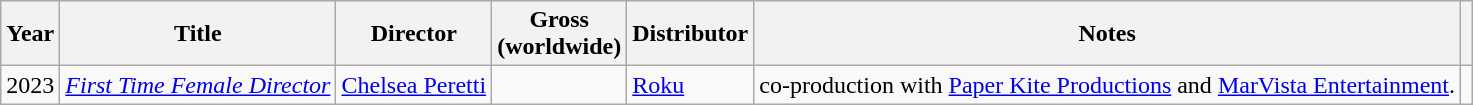<table class="wikitable sortable">
<tr>
<th>Year</th>
<th>Title</th>
<th>Director</th>
<th>Gross<br>(worldwide)</th>
<th>Distributor</th>
<th class="unsortable">Notes</th>
<th class="unsortable"></th>
</tr>
<tr>
<td>2023</td>
<td><em><a href='#'>First Time Female Director</a></em></td>
<td><a href='#'>Chelsea Peretti</a></td>
<td></td>
<td><a href='#'>Roku</a></td>
<td>co-production with <a href='#'>Paper Kite Productions</a> and <a href='#'>MarVista Entertainment</a>.</td>
<td></td>
</tr>
</table>
